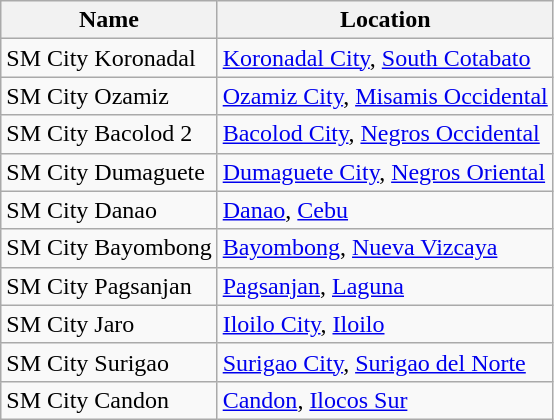<table class="wikitable sortable mw-datatable sticky-header">
<tr>
<th>Name</th>
<th>Location</th>
</tr>
<tr>
<td>SM City Koronadal</td>
<td><a href='#'>Koronadal City</a>, <a href='#'>South Cotabato</a></td>
</tr>
<tr>
<td>SM City Ozamiz</td>
<td><a href='#'>Ozamiz City</a>, <a href='#'>Misamis Occidental</a></td>
</tr>
<tr>
<td>SM City Bacolod 2</td>
<td><a href='#'>Bacolod City</a>, <a href='#'>Negros Occidental</a></td>
</tr>
<tr>
<td>SM City Dumaguete</td>
<td><a href='#'>Dumaguete City</a>, <a href='#'>Negros Oriental</a></td>
</tr>
<tr>
<td>SM City Danao</td>
<td><a href='#'>Danao</a>, <a href='#'>Cebu</a></td>
</tr>
<tr>
<td>SM City Bayombong</td>
<td><a href='#'>Bayombong</a>, <a href='#'>Nueva Vizcaya</a></td>
</tr>
<tr>
<td>SM City Pagsanjan</td>
<td><a href='#'>Pagsanjan</a>, <a href='#'>Laguna</a></td>
</tr>
<tr>
<td>SM City Jaro</td>
<td><a href='#'>Iloilo City</a>, <a href='#'>Iloilo</a></td>
</tr>
<tr>
<td>SM City Surigao</td>
<td><a href='#'>Surigao City</a>, <a href='#'>Surigao del Norte</a></td>
</tr>
<tr>
<td>SM City Candon</td>
<td><a href='#'>Candon</a>, <a href='#'>Ilocos Sur</a></td>
</tr>
</table>
